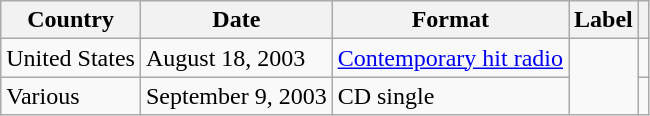<table class="wikitable">
<tr>
<th>Country</th>
<th>Date</th>
<th>Format</th>
<th>Label</th>
<th></th>
</tr>
<tr>
<td>United States</td>
<td>August 18, 2003</td>
<td><a href='#'>Contemporary hit radio</a></td>
<td rowspan="2"></td>
<td></td>
</tr>
<tr>
<td>Various</td>
<td>September 9, 2003</td>
<td>CD single</td>
<td></td>
</tr>
</table>
